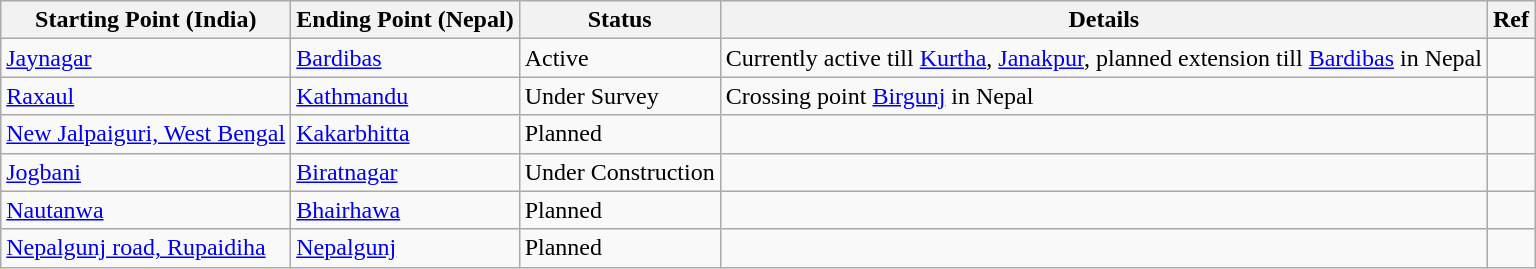<table class="wikitable sortable">
<tr>
<th>Starting Point (India)</th>
<th>Ending Point (Nepal)</th>
<th>Status</th>
<th>Details</th>
<th>Ref</th>
</tr>
<tr>
<td><a href='#'>Jaynagar</a></td>
<td><a href='#'>Bardibas</a></td>
<td>Active</td>
<td>Currently active till <a href='#'>Kurtha</a>, <a href='#'>Janakpur</a>, planned extension till <a href='#'>Bardibas</a>  in Nepal</td>
<td></td>
</tr>
<tr>
<td><a href='#'>Raxaul</a></td>
<td><a href='#'>Kathmandu</a></td>
<td>Under Survey</td>
<td>Crossing point <a href='#'>Birgunj</a> in Nepal</td>
<td></td>
</tr>
<tr>
<td><a href='#'>New Jalpaiguri, West Bengal</a></td>
<td><a href='#'>Kakarbhitta</a></td>
<td>Planned</td>
<td></td>
<td></td>
</tr>
<tr>
<td><a href='#'>Jogbani</a></td>
<td><a href='#'>Biratnagar</a></td>
<td>Under Construction</td>
<td></td>
<td></td>
</tr>
<tr>
<td><a href='#'>Nautanwa</a></td>
<td><a href='#'>Bhairhawa</a></td>
<td>Planned</td>
<td></td>
<td></td>
</tr>
<tr>
<td><a href='#'>Nepalgunj road, Rupaidiha</a></td>
<td><a href='#'>Nepalgunj</a></td>
<td>Planned</td>
<td></td>
<td></td>
</tr>
</table>
